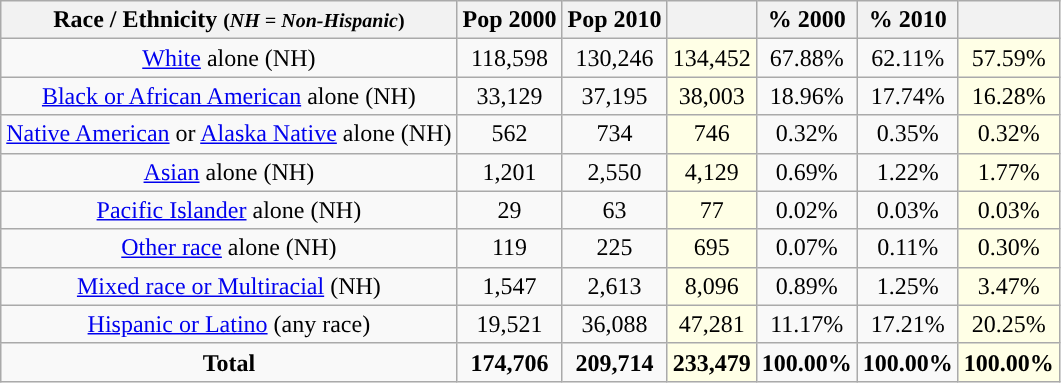<table class="wikitable" style="text-align:center;">
<tr>
<th>Race / Ethnicity <small>(<em>NH = Non-Hispanic</em>)</small></th>
<th>Pop 2000</th>
<th>Pop 2010</th>
<th></th>
<th>% 2000</th>
<th>% 2010</th>
<th></th>
</tr>
<tr>
<td><a href='#'>White</a> alone (NH)</td>
<td>118,598</td>
<td>130,246</td>
<td style='background: #ffffe6;'>134,452</td>
<td>67.88%</td>
<td>62.11%</td>
<td style='background: #ffffe6;'>57.59%</td>
</tr>
<tr>
<td><a href='#'>Black or African American</a> alone (NH)</td>
<td>33,129</td>
<td>37,195</td>
<td style='background: #ffffe6;'>38,003</td>
<td>18.96%</td>
<td>17.74%</td>
<td style='background: #ffffe6;'>16.28%</td>
</tr>
<tr>
<td><a href='#'>Native American</a> or <a href='#'>Alaska Native</a> alone (NH)</td>
<td>562</td>
<td>734</td>
<td style='background: #ffffe6;'>746</td>
<td>0.32%</td>
<td>0.35%</td>
<td style='background: #ffffe6;'>0.32%</td>
</tr>
<tr>
<td><a href='#'>Asian</a> alone (NH)</td>
<td>1,201</td>
<td>2,550</td>
<td style='background: #ffffe6;'>4,129</td>
<td>0.69%</td>
<td>1.22%</td>
<td style='background: #ffffe6;'>1.77%</td>
</tr>
<tr>
<td><a href='#'>Pacific Islander</a> alone (NH)</td>
<td>29</td>
<td>63</td>
<td style='background: #ffffe6;'>77</td>
<td>0.02%</td>
<td>0.03%</td>
<td style='background: #ffffe6;'>0.03%</td>
</tr>
<tr>
<td><a href='#'>Other race</a> alone (NH)</td>
<td>119</td>
<td>225</td>
<td style='background: #ffffe6;'>695</td>
<td>0.07%</td>
<td>0.11%</td>
<td style='background: #ffffe6;'>0.30%</td>
</tr>
<tr>
<td><a href='#'>Mixed race or Multiracial</a> (NH)</td>
<td>1,547</td>
<td>2,613</td>
<td style='background: #ffffe6;'>8,096</td>
<td>0.89%</td>
<td>1.25%</td>
<td style='background: #ffffe6;'>3.47%</td>
</tr>
<tr>
<td><a href='#'>Hispanic or Latino</a> (any race)</td>
<td>19,521</td>
<td>36,088</td>
<td style='background: #ffffe6;'>47,281</td>
<td>11.17%</td>
<td>17.21%</td>
<td style='background: #ffffe6;'>20.25%</td>
</tr>
<tr>
<td><strong>Total</strong></td>
<td><strong>174,706</strong></td>
<td><strong>209,714</strong></td>
<td style='background: #ffffe6;'><strong>233,479</strong></td>
<td><strong>100.00%</strong></td>
<td><strong>100.00%</strong></td>
<td style='background: #ffffe6;'><strong>100.00%</strong></td>
</tr>
</table>
